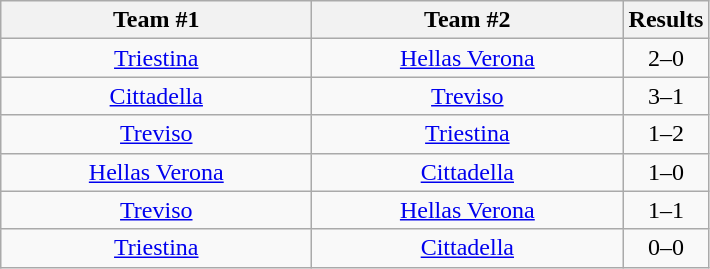<table class="wikitable" style="text-align:center">
<tr>
<th width=200>Team #1</th>
<th width=200>Team #2</th>
<th width=50>Results</th>
</tr>
<tr>
<td><a href='#'>Triestina</a></td>
<td><a href='#'>Hellas Verona</a></td>
<td>2–0</td>
</tr>
<tr>
<td><a href='#'>Cittadella</a></td>
<td><a href='#'>Treviso</a></td>
<td>3–1</td>
</tr>
<tr>
<td><a href='#'>Treviso</a></td>
<td><a href='#'>Triestina</a></td>
<td>1–2</td>
</tr>
<tr>
<td><a href='#'>Hellas Verona</a></td>
<td><a href='#'>Cittadella</a></td>
<td>1–0</td>
</tr>
<tr>
<td><a href='#'>Treviso</a></td>
<td><a href='#'>Hellas Verona</a></td>
<td>1–1</td>
</tr>
<tr>
<td><a href='#'>Triestina</a></td>
<td><a href='#'>Cittadella</a></td>
<td>0–0</td>
</tr>
</table>
